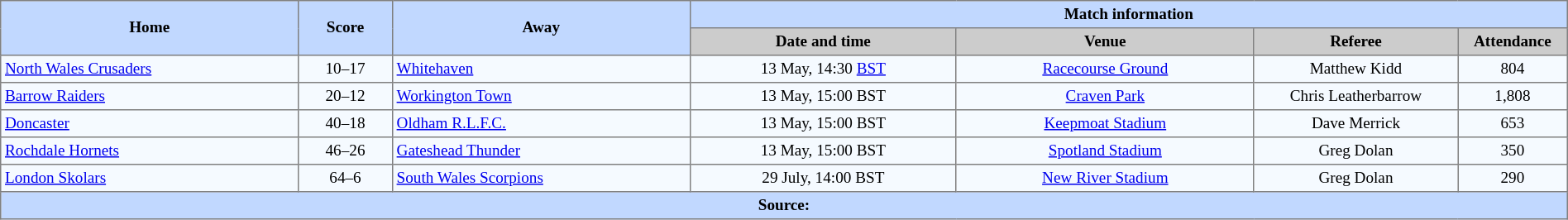<table border=1 style="border-collapse:collapse; font-size:80%; text-align:center;" cellpadding=3 cellspacing=0 width=100%>
<tr bgcolor=#C1D8FF>
<th rowspan=2 width=19%>Home</th>
<th rowspan=2 width=6%>Score</th>
<th rowspan=2 width=19%>Away</th>
<th colspan=6>Match information</th>
</tr>
<tr bgcolor=#CCCCCC>
<th width=17%>Date and time</th>
<th width=19%>Venue</th>
<th width=13%>Referee</th>
<th width=7%>Attendance</th>
</tr>
<tr bgcolor=#F5FAFF>
<td align=left> <a href='#'>North Wales Crusaders</a></td>
<td>10–17</td>
<td align=left> <a href='#'>Whitehaven</a></td>
<td>13 May, 14:30 <a href='#'>BST</a></td>
<td><a href='#'>Racecourse Ground</a></td>
<td>Matthew Kidd</td>
<td>804</td>
</tr>
<tr bgcolor=#F5FAFF>
<td align=left> <a href='#'>Barrow Raiders</a></td>
<td>20–12</td>
<td align=left> <a href='#'>Workington Town</a></td>
<td>13 May, 15:00 BST</td>
<td><a href='#'>Craven Park</a></td>
<td>Chris Leatherbarrow</td>
<td>1,808</td>
</tr>
<tr bgcolor=#F5FAFF>
<td align=left> <a href='#'>Doncaster</a></td>
<td>40–18</td>
<td align=left> <a href='#'>Oldham R.L.F.C.</a></td>
<td>13 May, 15:00 BST</td>
<td><a href='#'>Keepmoat Stadium</a></td>
<td>Dave Merrick</td>
<td>653</td>
</tr>
<tr bgcolor=#F5FAFF>
<td align=left> <a href='#'>Rochdale Hornets</a></td>
<td>46–26</td>
<td align=left> <a href='#'>Gateshead Thunder</a></td>
<td>13 May, 15:00 BST</td>
<td><a href='#'>Spotland Stadium</a></td>
<td>Greg Dolan</td>
<td>350</td>
</tr>
<tr bgcolor=#F5FAFF>
<td align=left> <a href='#'>London Skolars</a></td>
<td>64–6</td>
<td align=left> <a href='#'>South Wales Scorpions</a></td>
<td>29 July, 14:00 BST </td>
<td><a href='#'>New River Stadium</a></td>
<td>Greg Dolan</td>
<td>290</td>
</tr>
<tr bgcolor=#C1D8FF>
<th colspan=12>Source:</th>
</tr>
</table>
